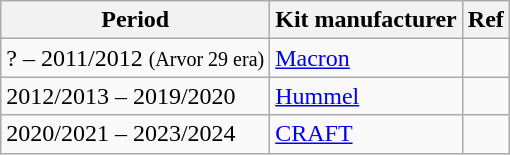<table class="wikitable sortable" style="text-align:center;">
<tr>
<th>Period</th>
<th>Kit manufacturer</th>
<th>Ref</th>
</tr>
<tr>
<td align="left">? – 2011/2012 <small>(Arvor 29 era)</small></td>
<td align="left"> <a href='#'>Macron</a></td>
<td></td>
</tr>
<tr>
<td align="left">2012/2013 – 2019/2020</td>
<td align="left"> <a href='#'>Hummel</a></td>
<td></td>
</tr>
<tr>
<td align="left">2020/2021 – 2023/2024</td>
<td align="left"> <a href='#'>CRAFT</a></td>
<td></td>
</tr>
</table>
